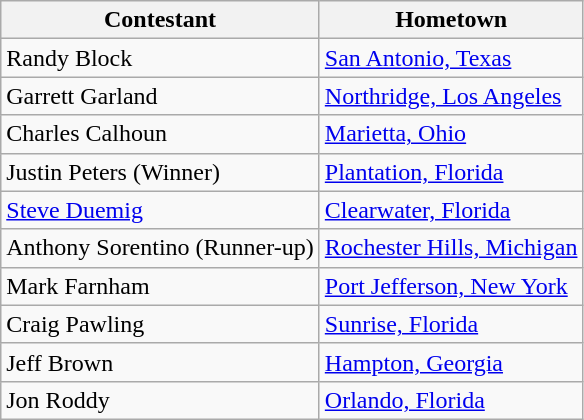<table class="wikitable">
<tr>
<th>Contestant</th>
<th>Hometown</th>
</tr>
<tr>
<td>Randy Block</td>
<td><a href='#'>San Antonio, Texas</a></td>
</tr>
<tr>
<td>Garrett Garland</td>
<td><a href='#'>Northridge, Los Angeles</a></td>
</tr>
<tr>
<td>Charles Calhoun</td>
<td><a href='#'>Marietta, Ohio</a></td>
</tr>
<tr>
<td>Justin Peters (Winner)</td>
<td><a href='#'>Plantation, Florida</a></td>
</tr>
<tr>
<td><a href='#'>Steve Duemig</a></td>
<td><a href='#'>Clearwater, Florida</a></td>
</tr>
<tr>
<td>Anthony Sorentino (Runner-up)</td>
<td><a href='#'>Rochester Hills, Michigan</a></td>
</tr>
<tr>
<td>Mark Farnham</td>
<td><a href='#'>Port Jefferson, New York</a></td>
</tr>
<tr>
<td>Craig Pawling</td>
<td><a href='#'>Sunrise, Florida</a></td>
</tr>
<tr>
<td>Jeff Brown</td>
<td><a href='#'>Hampton, Georgia</a></td>
</tr>
<tr>
<td>Jon Roddy</td>
<td><a href='#'>Orlando, Florida</a></td>
</tr>
</table>
